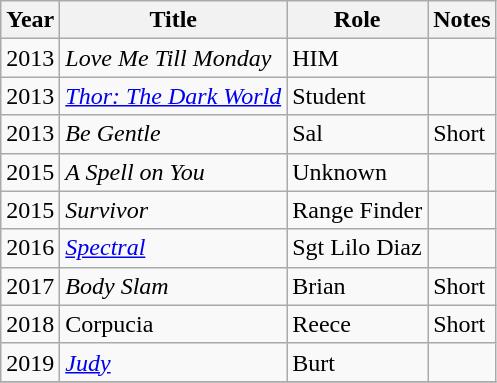<table class="wikitable sortable">
<tr>
<th>Year</th>
<th>Title</th>
<th>Role</th>
<th>Notes</th>
</tr>
<tr>
<td>2013</td>
<td><em>Love Me Till Monday</em></td>
<td>HIM</td>
<td></td>
</tr>
<tr>
<td>2013</td>
<td><em><a href='#'>Thor: The Dark World</a></em></td>
<td>Student</td>
<td></td>
</tr>
<tr>
<td>2013</td>
<td><em>Be Gentle</em></td>
<td>Sal</td>
<td>Short</td>
</tr>
<tr>
<td>2015</td>
<td><em>A Spell on You</em></td>
<td>Unknown</td>
<td></td>
</tr>
<tr>
<td>2015</td>
<td><em>Survivor</em></td>
<td>Range Finder</td>
<td></td>
</tr>
<tr>
<td>2016</td>
<td><em><a href='#'>Spectral</a></em></td>
<td>Sgt Lilo Diaz</td>
<td></td>
</tr>
<tr>
<td>2017</td>
<td><em>Body Slam</em></td>
<td>Brian</td>
<td>Short</td>
</tr>
<tr>
<td>2018</td>
<td>Corpucia</td>
<td>Reece</td>
<td>Short</td>
</tr>
<tr>
<td>2019</td>
<td><em><a href='#'>Judy</a></em></td>
<td>Burt</td>
<td></td>
</tr>
<tr>
</tr>
</table>
